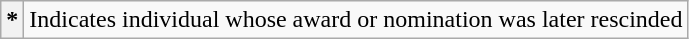<table class="wikitable plainrowheaders">
<tr>
<th scope=row style="text-align:center">*</th>
<td>Indicates individual whose award or nomination was later rescinded</td>
</tr>
</table>
